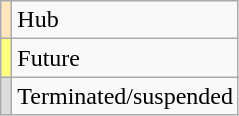<table class="wikitable sortable">
<tr>
<td style="background-color: #FFE6BD"></td>
<td>Hub</td>
</tr>
<tr>
<td style="background-color:#FFFF80"></td>
<td>Future</td>
</tr>
<tr>
<td style="background-color:#DDDDDD"></td>
<td>Terminated/suspended</td>
</tr>
</table>
